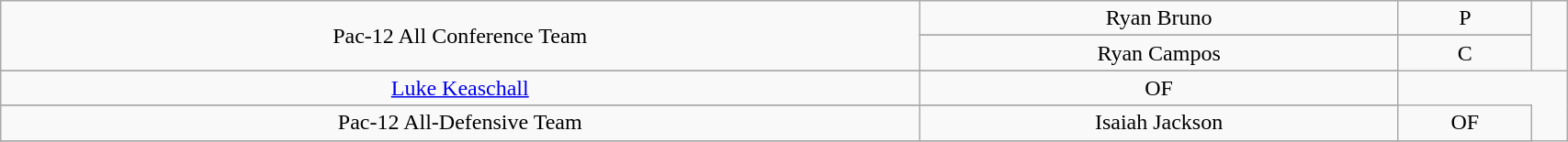<table class="wikitable" style="width: 90%;text-align: center;">
<tr align="center">
<td rowspan="3">Pac-12 All Conference Team</td>
<td>Ryan Bruno</td>
<td>P</td>
<td rowspan="4"></td>
</tr>
<tr>
</tr>
<tr>
<td>Ryan Campos</td>
<td>C</td>
</tr>
<tr>
</tr>
<tr>
<td><a href='#'>Luke Keaschall</a></td>
<td>OF</td>
</tr>
<tr>
</tr>
<tr>
<td>Pac-12 All-Defensive Team</td>
<td>Isaiah Jackson</td>
<td>OF</td>
</tr>
<tr>
</tr>
</table>
